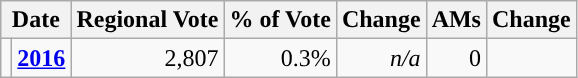<table class="wikitable sortable" style="text-align: right">
<tr>
<th colspan="2">Date</th>
<th>Regional Vote</th>
<th>% of Vote</th>
<th>Change</th>
<th>AMs</th>
<th>Change</th>
</tr>
<tr>
<td></td>
<td><a href='#'><strong>2016</strong></a></td>
<td>2,807</td>
<td>0.3%</td>
<td><em>n/a</em></td>
<td>0</td>
<td></td>
</tr>
</table>
